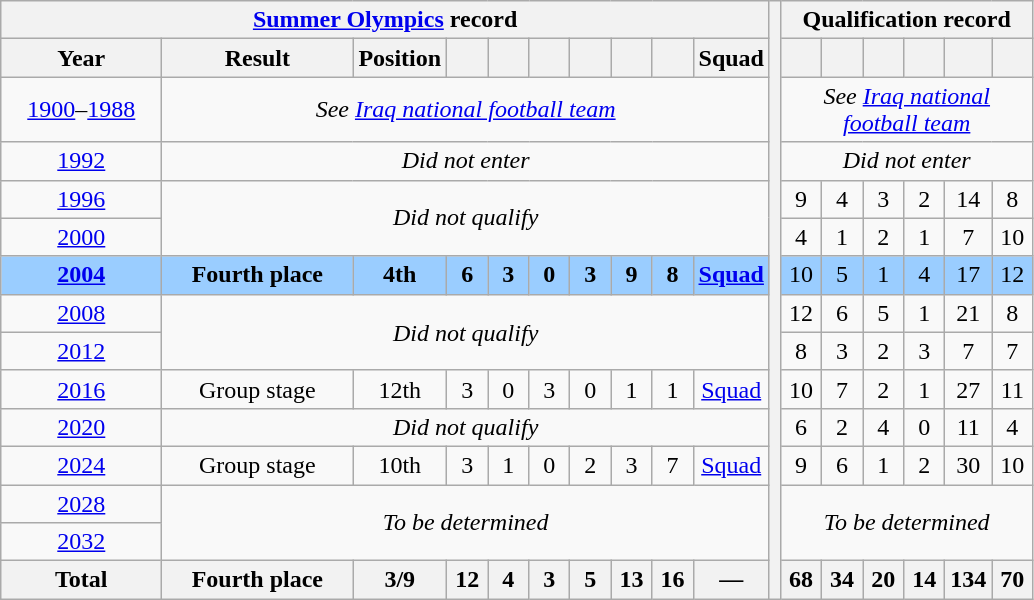<table class="wikitable" style="text-align: center;">
<tr>
<th colspan="10"><a href='#'>Summer Olympics</a> record</th>
<th style="width:1" rowspan="18"></th>
<th colspan=6>Qualification record</th>
</tr>
<tr>
<th width="100">Year</th>
<th width="120">Result</th>
<th width="50">Position</th>
<th width="20"></th>
<th width="20"></th>
<th width="20"></th>
<th width="20"></th>
<th width="20"></th>
<th width="20"></th>
<th>Squad</th>
<th width="20"></th>
<th width="20"></th>
<th width="20"></th>
<th width="20"></th>
<th width="20"></th>
<th width="20"></th>
</tr>
<tr>
<td><a href='#'>1900</a>–<a href='#'>1988</a></td>
<td colspan="9"><em>See <a href='#'>Iraq national football team</a></em></td>
<td colspan="6"><em>See <a href='#'>Iraq national football team</a></em></td>
</tr>
<tr>
<td> <a href='#'>1992</a></td>
<td colspan="9"><em>Did not enter</em></td>
<td colspan="6"><em>Did not enter</em></td>
</tr>
<tr>
<td> <a href='#'>1996</a></td>
<td rowspan="2" colspan="9"><em>Did not qualify</em></td>
<td>9</td>
<td>4</td>
<td>3</td>
<td>2</td>
<td>14</td>
<td>8</td>
</tr>
<tr>
<td> <a href='#'>2000</a></td>
<td>4</td>
<td>1</td>
<td>2</td>
<td>1</td>
<td>7</td>
<td>10</td>
</tr>
<tr style="background:#9acdff;">
<td> <strong><a href='#'>2004</a></strong></td>
<td><strong>Fourth place</strong></td>
<td><strong>4th</strong></td>
<td><strong>6</strong></td>
<td><strong>3</strong></td>
<td><strong>0</strong></td>
<td><strong>3</strong></td>
<td><strong>9</strong></td>
<td><strong>8</strong></td>
<td><strong><a href='#'>Squad</a></strong></td>
<td>10</td>
<td>5</td>
<td>1</td>
<td>4</td>
<td>17</td>
<td>12</td>
</tr>
<tr>
<td> <a href='#'>2008</a></td>
<td rowspan="2" colspan="9"><em>Did not qualify</em></td>
<td>12</td>
<td>6</td>
<td>5</td>
<td>1</td>
<td>21</td>
<td>8</td>
</tr>
<tr>
<td> <a href='#'>2012</a></td>
<td>8</td>
<td>3</td>
<td>2</td>
<td>3</td>
<td>7</td>
<td>7</td>
</tr>
<tr>
<td> <a href='#'>2016</a></td>
<td>Group stage</td>
<td>12th</td>
<td>3</td>
<td>0</td>
<td>3</td>
<td>0</td>
<td>1</td>
<td>1</td>
<td><a href='#'>Squad</a></td>
<td>10</td>
<td>7</td>
<td>2</td>
<td>1</td>
<td>27</td>
<td>11</td>
</tr>
<tr>
<td> <a href='#'>2020</a></td>
<td colspan="9"><em>Did not qualify</em></td>
<td>6</td>
<td>2</td>
<td>4</td>
<td>0</td>
<td>11</td>
<td>4</td>
</tr>
<tr>
<td> <a href='#'>2024</a></td>
<td>Group stage</td>
<td>10th</td>
<td>3</td>
<td>1</td>
<td>0</td>
<td>2</td>
<td>3</td>
<td>7</td>
<td><a href='#'>Squad</a></td>
<td>9</td>
<td>6</td>
<td>1</td>
<td>2</td>
<td>30</td>
<td>10</td>
</tr>
<tr>
<td> <a href='#'>2028</a></td>
<td rowspan=2 colspan="9"><em>To be determined</em></td>
<td rowspan=2 colspan="6"><em>To be determined</em></td>
</tr>
<tr>
<td> <a href='#'>2032</a></td>
</tr>
<tr>
<th>Total</th>
<th>Fourth place</th>
<th>3/9</th>
<th>12</th>
<th>4</th>
<th>3</th>
<th>5</th>
<th>13</th>
<th>16</th>
<th>—</th>
<th>68</th>
<th>34</th>
<th>20</th>
<th>14</th>
<th>134</th>
<th>70</th>
</tr>
</table>
